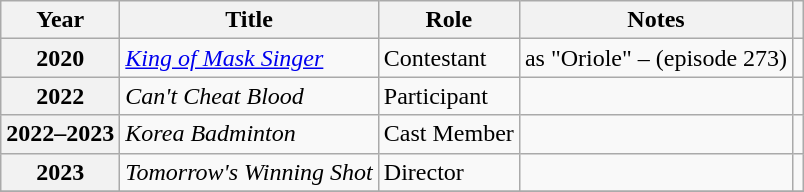<table class="wikitable sortable plainrowheaders">
<tr>
<th scope="col">Year</th>
<th scope="col">Title</th>
<th scope="col">Role</th>
<th scope="col">Notes</th>
<th scope="col" class="unsortable"></th>
</tr>
<tr>
<th scope="row">2020</th>
<td><em><a href='#'>King of Mask Singer</a></em></td>
<td>Contestant</td>
<td>as "Oriole" – (episode 273)</td>
<td></td>
</tr>
<tr>
<th scope="row">2022</th>
<td><em>Can't Cheat Blood</em></td>
<td>Participant</td>
<td></td>
<td></td>
</tr>
<tr>
<th scope="row">2022–2023</th>
<td><em>Korea Badminton</em></td>
<td>Cast Member</td>
<td></td>
<td></td>
</tr>
<tr>
<th scope="row">2023</th>
<td><em>Tomorrow's Winning Shot</em></td>
<td>Director</td>
<td></td>
<td></td>
</tr>
<tr>
</tr>
</table>
